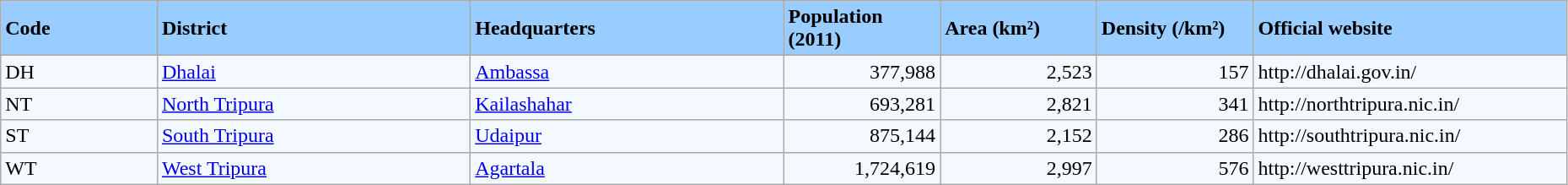<table class="wikitable sortable" width=98% style="border:1px solid black">
<tr bgcolor=#99ccff>
<td width="10%"><strong>Code</strong></td>
<td width="20%"><strong>District</strong></td>
<td width="20%"><strong>Headquarters</strong></td>
<td width="10%"><strong>Population (2011)</strong></td>
<td width="10%"><strong>Area (km²)</strong></td>
<td width="10%"><strong>Density (/km²)</strong></td>
<td width="20%"><strong>Official website</strong></td>
</tr>
<tr bgcolor=#F4F9FF>
<td>DH</td>
<td><a href='#'>Dhalai</a></td>
<td><a href='#'>Ambassa</a></td>
<td align="right">377,988</td>
<td align="right">2,523</td>
<td align="right">157</td>
<td>http://dhalai.gov.in/</td>
</tr>
<tr bgcolor=#F4F9FF>
<td>NT</td>
<td><a href='#'>North Tripura</a></td>
<td><a href='#'>Kailashahar</a></td>
<td align="right">693,281</td>
<td align="right">2,821</td>
<td align="right">341</td>
<td>http://northtripura.nic.in/</td>
</tr>
<tr bgcolor=#F4F9FF>
<td>ST</td>
<td><a href='#'>South Tripura</a></td>
<td><a href='#'>Udaipur</a></td>
<td align="right">875,144</td>
<td align="right">2,152</td>
<td align="right">286</td>
<td>http://southtripura.nic.in/</td>
</tr>
<tr bgcolor=#F4F9FF>
<td>WT</td>
<td><a href='#'>West Tripura</a></td>
<td><a href='#'>Agartala</a></td>
<td align="right">1,724,619</td>
<td align="right">2,997</td>
<td align="right">576</td>
<td>http://westtripura.nic.in/</td>
</tr>
</table>
